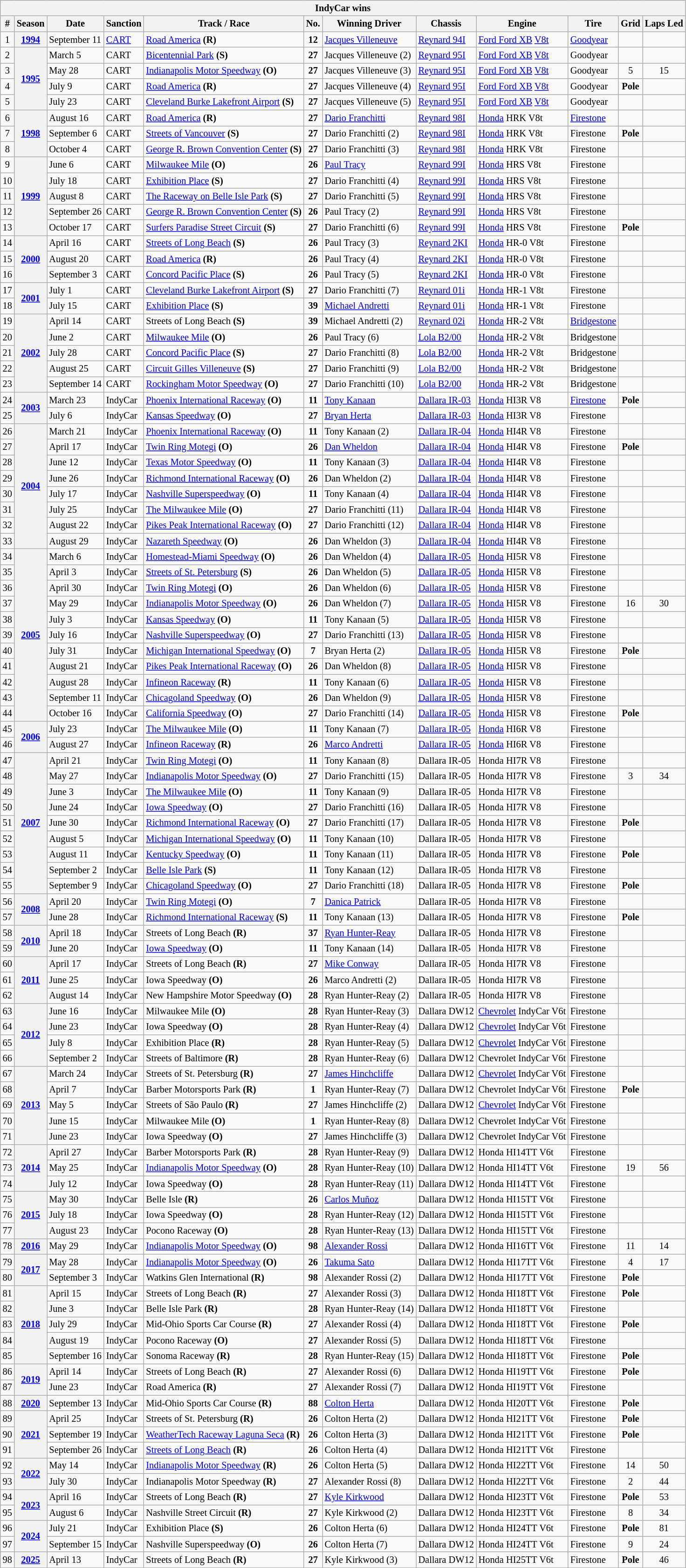<table class="wikitable mw-collapsible mw-collapsed" style="font-size:85%">
<tr>
<th colspan=12>IndyCar wins</th>
</tr>
<tr>
<th>#</th>
<th>Season</th>
<th>Date</th>
<th>Sanction</th>
<th>Track / Race</th>
<th>No.</th>
<th>Winning Driver</th>
<th>Chassis</th>
<th>Engine</th>
<th>Tire</th>
<th>Grid</th>
<th>Laps Led</th>
</tr>
<tr>
<td align=center>1</td>
<th rowspan=1><a href='#'>1994</a></th>
<td>September 11</td>
<td><a href='#'>CART</a></td>
<td><a href='#'>Road America</a> <strong>(R)</strong></td>
<td align=center><strong>12</strong></td>
<td> <a href='#'>Jacques Villeneuve</a></td>
<td><a href='#'>Reynard 94I</a></td>
<td><a href='#'>Ford Ford XB</a> <a href='#'>V8t</a></td>
<td><a href='#'>Goodyear</a></td>
<td align=center></td>
<td align=center></td>
</tr>
<tr>
<td align=center>2</td>
<th rowspan=4><a href='#'>1995</a></th>
<td>March 5</td>
<td>CART</td>
<td><a href='#'>Bicentennial Park</a> <strong>(S)</strong></td>
<td align=center><strong>27</strong></td>
<td> Jacques Villeneuve (2)</td>
<td><a href='#'>Reynard 95I</a></td>
<td><a href='#'>Ford Ford XB</a> <a href='#'>V8t</a></td>
<td>Goodyear</td>
<td align=center></td>
<td align=center></td>
</tr>
<tr>
<td align=center>3</td>
<td>May 28</td>
<td>CART</td>
<td><a href='#'>Indianapolis Motor Speedway</a> <strong>(O)</strong></td>
<td align=center><strong>27</strong></td>
<td> Jacques Villeneuve (3)</td>
<td><a href='#'>Reynard 95I</a></td>
<td><a href='#'>Ford Ford XB</a> <a href='#'>V8t</a></td>
<td>Goodyear</td>
<td align=center>5</td>
<td align=center>15</td>
</tr>
<tr>
<td align=center>4</td>
<td>July 9</td>
<td>CART</td>
<td><a href='#'>Road America</a> <strong>(R)</strong></td>
<td align=center><strong>27</strong></td>
<td> Jacques Villeneuve (4)</td>
<td><a href='#'>Reynard 95I</a></td>
<td><a href='#'>Ford Ford XB</a> <a href='#'>V8t</a></td>
<td>Goodyear</td>
<td align=center><strong>Pole</strong></td>
<td align=center></td>
</tr>
<tr>
<td align=center>5</td>
<td>July 23</td>
<td>CART</td>
<td><a href='#'>Cleveland Burke Lakefront Airport</a> <strong>(S)</strong></td>
<td align=center><strong>27</strong></td>
<td> Jacques Villeneuve (5)</td>
<td><a href='#'>Reynard 95I</a></td>
<td><a href='#'>Ford Ford XB</a> <a href='#'>V8t</a></td>
<td>Goodyear</td>
<td align=center></td>
<td align=center></td>
</tr>
<tr>
<td align=center>6</td>
<th rowspan=3><a href='#'>1998</a></th>
<td>August 16</td>
<td>CART</td>
<td><a href='#'>Road America</a> <strong>(R)</strong></td>
<td align=center><strong>27</strong></td>
<td> <a href='#'>Dario Franchitti</a></td>
<td><a href='#'>Reynard 98I</a></td>
<td><a href='#'>Honda</a> HRK V8t</td>
<td><a href='#'>Firestone</a></td>
<td align=center></td>
<td align=center></td>
</tr>
<tr>
<td align=center>7</td>
<td>September 6</td>
<td>CART</td>
<td><a href='#'>Streets of Vancouver</a> <strong>(S)</strong></td>
<td align=center><strong>27</strong></td>
<td> Dario Franchitti (2)</td>
<td><a href='#'>Reynard 98I</a></td>
<td><a href='#'>Honda</a> HRK V8t</td>
<td>Firestone</td>
<td align=center><strong>Pole</strong></td>
<td align=center></td>
</tr>
<tr>
<td align=center>8</td>
<td>October 4</td>
<td>CART</td>
<td><a href='#'>George R. Brown Convention Center</a> <strong>(S)</strong></td>
<td align=center><strong>27</strong></td>
<td> Dario Franchitti (3)</td>
<td><a href='#'>Reynard 98I</a></td>
<td><a href='#'>Honda</a> HRK V8t</td>
<td>Firestone</td>
<td align=center></td>
<td align=center></td>
</tr>
<tr>
<td align=center>9</td>
<th rowspan=5><a href='#'>1999</a></th>
<td>June 6</td>
<td>CART</td>
<td><a href='#'>Milwaukee Mile</a> <strong>(O)</strong></td>
<td align=center><strong>26</strong></td>
<td> <a href='#'>Paul Tracy</a></td>
<td><a href='#'>Reynard 99I</a></td>
<td><a href='#'>Honda</a> HRS V8t</td>
<td>Firestone</td>
<td align=center></td>
<td align=center></td>
</tr>
<tr>
<td align=center>10</td>
<td>July 18</td>
<td>CART</td>
<td><a href='#'>Exhibition Place</a> <strong>(S)</strong></td>
<td align=center><strong>27</strong></td>
<td> Dario Franchitti (4)</td>
<td><a href='#'>Reynard 99I</a></td>
<td><a href='#'>Honda</a> HRS V8t</td>
<td>Firestone</td>
<td align=center></td>
<td align=center></td>
</tr>
<tr>
<td align=center>11</td>
<td>August 8</td>
<td>CART</td>
<td><a href='#'>The Raceway on Belle Isle Park</a> <strong>(S)</strong></td>
<td align=center><strong>27</strong></td>
<td> Dario Franchitti (5)</td>
<td><a href='#'>Reynard 99I</a></td>
<td><a href='#'>Honda</a> HRS V8t</td>
<td>Firestone</td>
<td align=center></td>
<td align=center></td>
</tr>
<tr>
<td align=center>12</td>
<td>September 26</td>
<td>CART</td>
<td><a href='#'>George R. Brown Convention Center</a> <strong>(S)</strong></td>
<td align=center><strong>26</strong></td>
<td> Paul Tracy (2)</td>
<td><a href='#'>Reynard 99I</a></td>
<td><a href='#'>Honda</a> HRS V8t</td>
<td>Firestone</td>
<td align=center></td>
<td align=center></td>
</tr>
<tr>
<td align=center>13</td>
<td>October 17</td>
<td>CART</td>
<td><a href='#'>Surfers Paradise Street Circuit</a> <strong>(S)</strong></td>
<td align=center><strong>27</strong></td>
<td> Dario Franchitti (6)</td>
<td><a href='#'>Reynard 99I</a></td>
<td><a href='#'>Honda</a> HRS V8t</td>
<td>Firestone</td>
<td align=center><strong>Pole</strong></td>
<td align=center></td>
</tr>
<tr>
<td align=center>14</td>
<th rowspan=3><a href='#'>2000</a></th>
<td>April 16</td>
<td>CART</td>
<td><a href='#'>Streets of Long Beach</a> <strong>(S)</strong></td>
<td align=center><strong>26</strong></td>
<td> Paul Tracy (3)</td>
<td><a href='#'>Reynard 2KI</a></td>
<td><a href='#'>Honda</a> HR-0 V8t</td>
<td>Firestone</td>
<td align=center></td>
<td align=center></td>
</tr>
<tr>
<td align=center>15</td>
<td>August 20</td>
<td>CART</td>
<td><a href='#'>Road America</a> <strong>(R)</strong></td>
<td align=center><strong>26</strong></td>
<td> Paul Tracy (4)</td>
<td><a href='#'>Reynard 2KI</a></td>
<td><a href='#'>Honda</a> HR-0 V8t</td>
<td>Firestone</td>
<td align=center></td>
<td align=center></td>
</tr>
<tr>
<td align=center>16</td>
<td>September 3</td>
<td>CART</td>
<td><a href='#'>Concord Pacific Place</a> <strong>(S)</strong></td>
<td align=center><strong>26</strong></td>
<td> Paul Tracy (5)</td>
<td><a href='#'>Reynard 2KI</a></td>
<td><a href='#'>Honda</a> HR-0 V8t</td>
<td>Firestone</td>
<td align=center></td>
<td align=center></td>
</tr>
<tr>
<td align=center>17</td>
<th rowspan=2><a href='#'>2001</a></th>
<td>July 1</td>
<td>CART</td>
<td><a href='#'>Cleveland Burke Lakefront Airport</a> <strong>(S)</strong></td>
<td align=center><strong>27</strong></td>
<td> Dario Franchitti (7)</td>
<td><a href='#'>Reynard 01i</a></td>
<td><a href='#'>Honda</a> HR-1 V8t</td>
<td>Firestone</td>
<td align=center></td>
<td align=center></td>
</tr>
<tr>
<td align=center>18</td>
<td>July 15</td>
<td>CART</td>
<td><a href='#'>Exhibition Place</a> <strong>(S)</strong></td>
<td align=center><strong>39</strong></td>
<td> <a href='#'>Michael Andretti</a></td>
<td><a href='#'>Reynard 01i</a></td>
<td><a href='#'>Honda</a> HR-1 V8t</td>
<td>Firestone</td>
<td align=center></td>
<td align=center></td>
</tr>
<tr>
<td align=center>19</td>
<th rowspan=5><a href='#'>2002</a></th>
<td>April 14</td>
<td>CART</td>
<td>Streets of Long Beach <strong>(S)</strong></td>
<td align=center><strong>39</strong></td>
<td> Michael Andretti (2)</td>
<td><a href='#'>Reynard 02i</a></td>
<td><a href='#'>Honda</a> HR-2 V8t</td>
<td><a href='#'>Bridgestone</a></td>
<td align=center></td>
<td align=center></td>
</tr>
<tr>
<td align=center>20</td>
<td>June 2</td>
<td>CART</td>
<td><a href='#'>Milwaukee Mile</a> <strong>(O)</strong></td>
<td align=center><strong>26</strong></td>
<td> Paul Tracy (6)</td>
<td><a href='#'>Lola B2/00</a></td>
<td><a href='#'>Honda</a> HR-2 V8t</td>
<td>Bridgestone</td>
<td align=center></td>
<td align=center></td>
</tr>
<tr>
<td align=center>21</td>
<td>July 28</td>
<td>CART</td>
<td><a href='#'>Concord Pacific Place</a> <strong>(S)</strong></td>
<td align=center><strong>27</strong></td>
<td> Dario Franchitti (8)</td>
<td><a href='#'>Lola B2/00</a></td>
<td><a href='#'>Honda</a> HR-2 V8t</td>
<td>Bridgestone</td>
<td align=center></td>
<td align=center></td>
</tr>
<tr>
<td align=center>22</td>
<td>August 25</td>
<td>CART</td>
<td><a href='#'>Circuit Gilles Villeneuve</a> <strong>(S)</strong></td>
<td align=center><strong>27</strong></td>
<td> Dario Franchitti (9)</td>
<td><a href='#'>Lola B2/00</a></td>
<td><a href='#'>Honda</a> HR-2 V8t</td>
<td>Bridgestone</td>
<td align=center></td>
<td align=center></td>
</tr>
<tr>
<td align=center>23</td>
<td>September 14</td>
<td>CART</td>
<td><a href='#'>Rockingham Motor Speedway</a> <strong>(O)</strong></td>
<td align=center><strong>27</strong></td>
<td> Dario Franchitti (10)</td>
<td><a href='#'>Lola B2/00</a></td>
<td><a href='#'>Honda</a> HR-2 V8t</td>
<td>Bridgestone</td>
<td align=center></td>
<td align=center></td>
</tr>
<tr>
<td align=center>24</td>
<th rowspan=2><a href='#'>2003</a></th>
<td>March 23</td>
<td>IndyCar</td>
<td><a href='#'>Phoenix International Raceway</a> <strong>(O)</strong></td>
<td align=center><strong>11</strong></td>
<td> <a href='#'>Tony Kanaan</a></td>
<td><a href='#'>Dallara IR-03</a></td>
<td><a href='#'>Honda</a> HI3R V8</td>
<td><a href='#'>Firestone</a></td>
<td align=center><strong>Pole</strong></td>
<td align=center></td>
</tr>
<tr>
<td align=center>25</td>
<td>July 6</td>
<td>IndyCar</td>
<td><a href='#'>Kansas Speedway</a> <strong>(O)</strong></td>
<td align=center><strong>27</strong></td>
<td> <a href='#'>Bryan Herta</a></td>
<td><a href='#'>Dallara IR-03</a></td>
<td><a href='#'>Honda</a> HI3R V8</td>
<td>Firestone</td>
<td align=center></td>
<td align=center></td>
</tr>
<tr>
<td align=center>26</td>
<th rowspan=8><a href='#'>2004</a></th>
<td>March 21</td>
<td>IndyCar</td>
<td><a href='#'>Phoenix International Raceway</a> <strong>(O)</strong></td>
<td align=center><strong>11</strong></td>
<td> Tony Kanaan (2)</td>
<td><a href='#'>Dallara IR-04</a></td>
<td><a href='#'>Honda</a> HI4R V8</td>
<td>Firestone</td>
<td align=center></td>
<td align=center></td>
</tr>
<tr>
<td align=center>27</td>
<td>April 17</td>
<td>IndyCar</td>
<td><a href='#'>Twin Ring Motegi</a> <strong>(O)</strong></td>
<td align=center><strong>26</strong></td>
<td> <a href='#'>Dan Wheldon</a></td>
<td><a href='#'>Dallara IR-04</a></td>
<td><a href='#'>Honda</a> HI4R V8</td>
<td>Firestone</td>
<td align=center><strong>Pole</strong></td>
<td align=center></td>
</tr>
<tr>
<td align=center>28</td>
<td>June 12</td>
<td>IndyCar</td>
<td><a href='#'>Texas Motor Speedway</a> <strong>(O)</strong></td>
<td align=center><strong>11</strong></td>
<td> Tony Kanaan (3)</td>
<td><a href='#'>Dallara IR-04</a></td>
<td><a href='#'>Honda</a> HI4R V8</td>
<td>Firestone</td>
<td align=center></td>
<td align=center></td>
</tr>
<tr>
<td align=center>29</td>
<td>June 26</td>
<td>IndyCar</td>
<td><a href='#'>Richmond International Raceway</a> <strong>(O)</strong></td>
<td align=center><strong>26</strong></td>
<td> Dan Wheldon (2)</td>
<td><a href='#'>Dallara IR-04</a></td>
<td><a href='#'>Honda</a> HI4R V8</td>
<td>Firestone</td>
<td align=center></td>
<td align=center></td>
</tr>
<tr>
<td align=center>30</td>
<td>July 17</td>
<td>IndyCar</td>
<td><a href='#'>Nashville Superspeedway</a> <strong>(O)</strong></td>
<td align=center><strong>11</strong></td>
<td> Tony Kanaan (4)</td>
<td><a href='#'>Dallara IR-04</a></td>
<td><a href='#'>Honda</a> HI4R V8</td>
<td>Firestone</td>
<td align=center></td>
<td align=center></td>
</tr>
<tr>
<td align=center>31</td>
<td>July 25</td>
<td>IndyCar</td>
<td><a href='#'>The Milwaukee Mile</a> <strong>(O)</strong></td>
<td align=center><strong>27</strong></td>
<td> Dario Franchitti (11)</td>
<td><a href='#'>Dallara IR-04</a></td>
<td><a href='#'>Honda</a> HI4R V8</td>
<td>Firestone</td>
<td align=center></td>
<td align=center></td>
</tr>
<tr>
<td align=center>32</td>
<td>August 22</td>
<td>IndyCar</td>
<td><a href='#'>Pikes Peak International Raceway</a> <strong>(O)</strong></td>
<td align=center><strong>27</strong></td>
<td> Dario Franchitti (12)</td>
<td><a href='#'>Dallara IR-04</a></td>
<td><a href='#'>Honda</a> HI4R V8</td>
<td>Firestone</td>
<td align=center></td>
<td align=center></td>
</tr>
<tr>
<td align=center>33</td>
<td>August 29</td>
<td>IndyCar</td>
<td><a href='#'>Nazareth Speedway</a> <strong>(O)</strong></td>
<td align=center><strong>26</strong></td>
<td> Dan Wheldon (3)</td>
<td><a href='#'>Dallara IR-04</a></td>
<td><a href='#'>Honda</a> HI4R V8</td>
<td>Firestone</td>
<td align=center></td>
<td align=center></td>
</tr>
<tr>
<td align=center>34</td>
<th rowspan=11><a href='#'>2005</a></th>
<td>March 6</td>
<td>IndyCar</td>
<td><a href='#'>Homestead-Miami Speedway</a> <strong>(O)</strong></td>
<td align=center><strong>26</strong></td>
<td> Dan Wheldon (4)</td>
<td><a href='#'>Dallara IR-05</a></td>
<td><a href='#'>Honda</a> HI5R V8</td>
<td>Firestone</td>
<td align=center></td>
<td align=center></td>
</tr>
<tr>
<td align=center>35</td>
<td>April 3</td>
<td>IndyCar</td>
<td><a href='#'>Streets of St. Petersburg</a> <strong>(S)</strong></td>
<td align=center><strong>26</strong></td>
<td> Dan Wheldon (5)</td>
<td><a href='#'>Dallara IR-05</a></td>
<td><a href='#'>Honda</a> HI5R V8</td>
<td>Firestone</td>
<td align=center></td>
<td align=center></td>
</tr>
<tr>
<td align=center>36</td>
<td>April 30</td>
<td>IndyCar</td>
<td><a href='#'>Twin Ring Motegi</a> <strong>(O)</strong></td>
<td align=center><strong>26</strong></td>
<td> Dan Wheldon (6)</td>
<td><a href='#'>Dallara IR-05</a></td>
<td><a href='#'>Honda</a> HI5R V8</td>
<td>Firestone</td>
<td align=center></td>
<td align=center></td>
</tr>
<tr>
<td align=center>37</td>
<td>May 29</td>
<td>IndyCar</td>
<td><a href='#'>Indianapolis Motor Speedway</a> <strong>(O)</strong></td>
<td align=center><strong>26</strong></td>
<td> Dan Wheldon (7)</td>
<td><a href='#'>Dallara IR-05</a></td>
<td><a href='#'>Honda</a> HI5R V8</td>
<td>Firestone</td>
<td align=center>16</td>
<td align=center>30</td>
</tr>
<tr>
<td align=center>38</td>
<td>July 3</td>
<td>IndyCar</td>
<td><a href='#'>Kansas Speedway</a> <strong>(O)</strong></td>
<td align=center><strong>11</strong></td>
<td> Tony Kanaan (5)</td>
<td><a href='#'>Dallara IR-05</a></td>
<td><a href='#'>Honda</a> HI5R V8</td>
<td>Firestone</td>
<td align=center></td>
<td align=center></td>
</tr>
<tr>
<td align=center>39</td>
<td>July 16</td>
<td>IndyCar</td>
<td><a href='#'>Nashville Superspeedway</a> <strong>(O)</strong></td>
<td align=center><strong>27</strong></td>
<td> Dario Franchitti (13)</td>
<td><a href='#'>Dallara IR-05</a></td>
<td><a href='#'>Honda</a> HI5R V8</td>
<td>Firestone</td>
<td align=center></td>
<td align=center></td>
</tr>
<tr>
<td align=center>40</td>
<td>July 31</td>
<td>IndyCar</td>
<td><a href='#'>Michigan International Speedway</a> <strong>(O)</strong></td>
<td align=center><strong>7</strong></td>
<td> Bryan Herta (2)</td>
<td><a href='#'>Dallara IR-05</a></td>
<td><a href='#'>Honda</a> HI5R V8</td>
<td>Firestone</td>
<td align=center><strong>Pole</strong></td>
<td align=center></td>
</tr>
<tr>
<td align=center>41</td>
<td>August 21</td>
<td>IndyCar</td>
<td><a href='#'>Pikes Peak International Raceway</a> <strong>(O)</strong></td>
<td align=center><strong>26</strong></td>
<td> Dan Wheldon (8)</td>
<td><a href='#'>Dallara IR-05</a></td>
<td><a href='#'>Honda</a> HI5R V8</td>
<td>Firestone</td>
<td align=center></td>
<td align=center></td>
</tr>
<tr>
<td align=center>42</td>
<td>August 28</td>
<td>IndyCar</td>
<td><a href='#'>Infineon Raceway</a> <strong>(R)</strong></td>
<td align=center><strong>11</strong></td>
<td> Tony Kanaan (6)</td>
<td><a href='#'>Dallara IR-05</a></td>
<td><a href='#'>Honda</a> HI5R V8</td>
<td>Firestone</td>
<td align=center></td>
<td align=center></td>
</tr>
<tr>
<td align=center>43</td>
<td>September 11</td>
<td>IndyCar</td>
<td><a href='#'>Chicagoland Speedway</a> <strong>(O)</strong></td>
<td align=center><strong>26</strong></td>
<td> Dan Wheldon (9)</td>
<td><a href='#'>Dallara IR-05</a></td>
<td><a href='#'>Honda</a> HI5R V8</td>
<td>Firestone</td>
<td align=center></td>
<td align=center></td>
</tr>
<tr>
<td align=center>44</td>
<td>October 16</td>
<td>IndyCar</td>
<td><a href='#'>California Speedway</a> <strong>(O)</strong></td>
<td align=center><strong>27</strong></td>
<td> Dario Franchitti (14)</td>
<td><a href='#'>Dallara IR-05</a></td>
<td><a href='#'>Honda</a> HI5R V8</td>
<td>Firestone</td>
<td align=center><strong>Pole</strong></td>
<td align=center></td>
</tr>
<tr>
<td align=center>45</td>
<th rowspan=2><a href='#'>2006</a></th>
<td>July 23</td>
<td>IndyCar</td>
<td><a href='#'>The Milwaukee Mile</a> <strong>(O)</strong></td>
<td align=center><strong>11</strong></td>
<td> Tony Kanaan (7)</td>
<td><a href='#'>Dallara IR-05</a></td>
<td><a href='#'>Honda</a> HI6R V8</td>
<td>Firestone</td>
<td align=center></td>
<td align=center></td>
</tr>
<tr>
<td align=center>46</td>
<td>August 27</td>
<td>IndyCar</td>
<td><a href='#'>Infineon Raceway</a> <strong>(R)</strong></td>
<td align=center><strong>26</strong></td>
<td> <a href='#'>Marco Andretti</a></td>
<td><a href='#'>Dallara IR-05</a></td>
<td><a href='#'>Honda</a> HI6R V8</td>
<td>Firestone</td>
<td align=center></td>
<td align=center></td>
</tr>
<tr>
<td align=center>47</td>
<th rowspan=9><a href='#'>2007</a></th>
<td>April 21</td>
<td>IndyCar</td>
<td><a href='#'>Twin Ring Motegi</a> <strong>(O)</strong></td>
<td align=center><strong>11</strong></td>
<td> Tony Kanaan (8)</td>
<td>Dallara IR-05</td>
<td>Honda HI7R V8</td>
<td>Firestone</td>
<td align=center></td>
<td align=center></td>
</tr>
<tr>
<td align=center>48</td>
<td>May 27</td>
<td>IndyCar</td>
<td><a href='#'>Indianapolis Motor Speedway</a> <strong>(O)</strong></td>
<td align=center><strong>27</strong></td>
<td> Dario Franchitti (15)</td>
<td>Dallara IR-05</td>
<td>Honda HI7R V8</td>
<td>Firestone</td>
<td align=center>3</td>
<td align=center>34</td>
</tr>
<tr>
<td align=center>49</td>
<td>June 3</td>
<td>IndyCar</td>
<td><a href='#'>The Milwaukee Mile</a> <strong>(O)</strong></td>
<td align=center><strong>11</strong></td>
<td> Tony Kanaan (9)</td>
<td>Dallara IR-05</td>
<td>Honda HI7R V8</td>
<td>Firestone</td>
<td align=center></td>
<td align=center></td>
</tr>
<tr>
<td align=center>50</td>
<td>June 24</td>
<td>IndyCar</td>
<td><a href='#'>Iowa Speedway</a> <strong>(O)</strong></td>
<td align=center><strong>27</strong></td>
<td> Dario Franchitti (16)</td>
<td>Dallara IR-05</td>
<td>Honda HI7R V8</td>
<td>Firestone</td>
<td align=center></td>
<td align=center></td>
</tr>
<tr>
<td align=center>51</td>
<td>June 30</td>
<td>IndyCar</td>
<td><a href='#'>Richmond International Raceway</a> <strong>(O)</strong></td>
<td align=center><strong>27</strong></td>
<td> Dario Franchitti (17)</td>
<td>Dallara IR-05</td>
<td>Honda HI7R V8</td>
<td>Firestone</td>
<td align=center><strong>Pole</strong></td>
<td align=center></td>
</tr>
<tr>
<td align=center>52</td>
<td>August 5</td>
<td>IndyCar</td>
<td><a href='#'>Michigan International Speedway</a> <strong>(O)</strong></td>
<td align=center><strong>11</strong></td>
<td> Tony Kanaan (10)</td>
<td>Dallara IR-05</td>
<td>Honda HI7R V8</td>
<td>Firestone</td>
<td align=center></td>
<td align=center></td>
</tr>
<tr>
<td align=center>53</td>
<td>August 11</td>
<td>IndyCar</td>
<td><a href='#'>Kentucky Speedway</a> <strong>(O)</strong></td>
<td align=center><strong>11</strong></td>
<td> Tony Kanaan (11)</td>
<td>Dallara IR-05</td>
<td>Honda HI7R V8</td>
<td>Firestone</td>
<td align=center><strong>Pole</strong></td>
<td align=center></td>
</tr>
<tr>
<td align=center>54</td>
<td>September 2</td>
<td>IndyCar</td>
<td><a href='#'>Belle Isle Park</a> <strong>(S)</strong></td>
<td align=center><strong>11</strong></td>
<td> Tony Kanaan (12)</td>
<td>Dallara IR-05</td>
<td>Honda HI7R V8</td>
<td>Firestone</td>
<td align=center></td>
<td align=center></td>
</tr>
<tr>
<td align=center>55</td>
<td>September 9</td>
<td>IndyCar</td>
<td><a href='#'>Chicagoland Speedway</a> <strong>(O)</strong></td>
<td align=center><strong>27</strong></td>
<td> Dario Franchitti (18)</td>
<td>Dallara IR-05</td>
<td>Honda HI7R V8</td>
<td>Firestone</td>
<td align=center><strong>Pole</strong></td>
<td align=center></td>
</tr>
<tr>
<td align=center>56</td>
<th rowspan=2><a href='#'>2008</a></th>
<td>April 20</td>
<td>IndyCar</td>
<td><a href='#'>Twin Ring Motegi</a> <strong>(O)</strong></td>
<td align=center><strong>7</strong></td>
<td> <a href='#'>Danica Patrick</a></td>
<td>Dallara IR-05</td>
<td>Honda HI7R V8</td>
<td>Firestone</td>
<td align=center></td>
<td align=center></td>
</tr>
<tr>
<td align=center>57</td>
<td>June 28</td>
<td>IndyCar</td>
<td><a href='#'>Richmond International Raceway</a> <strong>(S)</strong></td>
<td align=center><strong>11</strong></td>
<td> Tony Kanaan (13)</td>
<td>Dallara IR-05</td>
<td>Honda HI7R V8</td>
<td>Firestone</td>
<td align=center><strong>Pole</strong></td>
<td align=center></td>
</tr>
<tr>
<td align=center>58</td>
<th rowspan=2><a href='#'>2010</a></th>
<td>April 18</td>
<td>IndyCar</td>
<td>Streets of Long Beach <strong>(R)</strong></td>
<td align=center><strong>37</strong></td>
<td> <a href='#'>Ryan Hunter-Reay</a></td>
<td>Dallara IR-05</td>
<td>Honda HI7R V8</td>
<td>Firestone</td>
<td align=center></td>
<td align=center></td>
</tr>
<tr>
<td align=center>59</td>
<td>June 20</td>
<td>IndyCar</td>
<td><a href='#'>Iowa Speedway</a> <strong>(O)</strong></td>
<td align=center><strong>11</strong></td>
<td> Tony Kanaan (14)</td>
<td>Dallara IR-05</td>
<td>Honda HI7R V8</td>
<td>Firestone</td>
<td align=center></td>
<td align=center></td>
</tr>
<tr>
<td align=center>60</td>
<th rowspan=3><a href='#'>2011</a></th>
<td>April 17</td>
<td>IndyCar</td>
<td>Streets of Long Beach <strong>(R)</strong></td>
<td align=center><strong>27</strong></td>
<td> <a href='#'>Mike Conway</a></td>
<td>Dallara IR-05</td>
<td>Honda HI7R V8</td>
<td>Firestone</td>
<td align=center></td>
<td align=center></td>
</tr>
<tr>
<td align=center>61</td>
<td>June 25</td>
<td>IndyCar</td>
<td>Iowa Speedway <strong>(O)</strong></td>
<td align=center><strong>26</strong></td>
<td> Marco Andretti (2)</td>
<td>Dallara IR-05</td>
<td>Honda HI7R V8</td>
<td>Firestone</td>
<td align=center></td>
<td align=center></td>
</tr>
<tr>
<td align=center>62</td>
<td>August 14</td>
<td>IndyCar</td>
<td>New Hampshire Motor Speedway <strong>(O)</strong></td>
<td align=center><strong>28</strong></td>
<td> Ryan Hunter-Reay (2)</td>
<td>Dallara IR-05</td>
<td>Honda HI7R V8</td>
<td>Firestone</td>
<td align=center></td>
<td align=center></td>
</tr>
<tr>
<td align=center>63</td>
<th rowspan=4><a href='#'>2012</a></th>
<td>June 16</td>
<td>IndyCar</td>
<td>Milwaukee Mile <strong>(O)</strong></td>
<td align=center><strong>28</strong></td>
<td> Ryan Hunter-Reay (3)</td>
<td>Dallara DW12</td>
<td><a href='#'>Chevrolet</a> IndyCar V6t</td>
<td>Firestone</td>
<td align=center></td>
<td align=center></td>
</tr>
<tr>
<td align=center>64</td>
<td>June 23</td>
<td>IndyCar</td>
<td>Iowa Speedway <strong>(O)</strong></td>
<td align=center><strong>28</strong></td>
<td> Ryan Hunter-Reay (4)</td>
<td>Dallara DW12</td>
<td><a href='#'>Chevrolet</a> IndyCar V6t</td>
<td>Firestone</td>
<td align=center></td>
<td align=center></td>
</tr>
<tr>
<td align=center>65</td>
<td>July 8</td>
<td>IndyCar</td>
<td>Exhibition Place <strong>(R)</strong></td>
<td align=center><strong>28</strong></td>
<td> Ryan Hunter-Reay (5)</td>
<td>Dallara DW12</td>
<td><a href='#'>Chevrolet</a> IndyCar V6t</td>
<td>Firestone</td>
<td align=center></td>
<td align=center></td>
</tr>
<tr>
<td align=center>66</td>
<td>September 2</td>
<td>IndyCar</td>
<td>Streets of Baltimore <strong>(R)</strong></td>
<td align=center><strong>28</strong></td>
<td> Ryan Hunter-Reay (6)</td>
<td>Dallara DW12</td>
<td>Chevrolet IndyCar V6t</td>
<td>Firestone</td>
<td align=center></td>
<td align=center></td>
</tr>
<tr>
<td align=center>67</td>
<th rowspan=5><a href='#'>2013</a></th>
<td>March 24</td>
<td>IndyCar</td>
<td>Streets of St. Petersburg <strong>(R)</strong></td>
<td align=center><strong>27</strong></td>
<td> <a href='#'>James Hinchcliffe</a></td>
<td>Dallara DW12</td>
<td><a href='#'>Chevrolet</a> IndyCar V6t</td>
<td>Firestone</td>
<td align=center></td>
<td align=center></td>
</tr>
<tr>
<td align=center>68</td>
<td>April 7</td>
<td>IndyCar</td>
<td>Barber Motorsports Park <strong>(R)</strong></td>
<td align=center><strong>1</strong></td>
<td> Ryan Hunter-Reay (7)</td>
<td>Dallara DW12</td>
<td>Chevrolet IndyCar V6t</td>
<td>Firestone</td>
<td align=center><strong>Pole</strong></td>
<td align=center></td>
</tr>
<tr>
<td align=center>69</td>
<td>May 5</td>
<td>IndyCar</td>
<td>Streets of São Paulo <strong>(R)</strong></td>
<td align=center><strong>27</strong></td>
<td> James Hinchcliffe (2)</td>
<td>Dallara DW12</td>
<td><a href='#'>Chevrolet</a> IndyCar V6t</td>
<td>Firestone</td>
<td align=center></td>
<td align=center></td>
</tr>
<tr>
<td align=center>70</td>
<td>June 15</td>
<td>IndyCar</td>
<td>Milwaukee Mile <strong>(O)</strong></td>
<td align=center><strong>1</strong></td>
<td> Ryan Hunter-Reay (8)</td>
<td>Dallara DW12</td>
<td>Chevrolet IndyCar V6t</td>
<td>Firestone</td>
<td align=center></td>
<td align=center></td>
</tr>
<tr>
<td align=center>71</td>
<td>June 23</td>
<td>IndyCar</td>
<td>Iowa Speedway <strong>(O)</strong></td>
<td align=center><strong>27</strong></td>
<td> James Hinchcliffe (3)</td>
<td>Dallara DW12</td>
<td>Chevrolet IndyCar V6t</td>
<td>Firestone</td>
<td align=center></td>
<td align=center></td>
</tr>
<tr>
<td align=center>72</td>
<th rowspan=3><a href='#'>2014</a></th>
<td>April 27</td>
<td>IndyCar</td>
<td>Barber Motorsports Park <strong>(R)</strong></td>
<td align=center><strong>28</strong></td>
<td> Ryan Hunter-Reay (9)</td>
<td>Dallara DW12</td>
<td>Honda HI14TT V6t</td>
<td>Firestone</td>
<td align=center></td>
<td align=center></td>
</tr>
<tr>
<td align=center>73</td>
<td>May 25</td>
<td>IndyCar</td>
<td><a href='#'>Indianapolis Motor Speedway</a> <strong>(O)</strong></td>
<td align=center><strong>28</strong></td>
<td> Ryan Hunter-Reay (10)</td>
<td>Dallara DW12</td>
<td>Honda HI14TT V6t</td>
<td>Firestone</td>
<td align=center>19</td>
<td align=center>56</td>
</tr>
<tr>
<td align=center>74</td>
<td>July 12</td>
<td>IndyCar</td>
<td>Iowa Speedway <strong>(O)</strong></td>
<td align=center><strong>28</strong></td>
<td> Ryan Hunter-Reay (11)</td>
<td>Dallara DW12</td>
<td>Honda HI14TT V6t</td>
<td>Firestone</td>
<td align=center></td>
<td align=center></td>
</tr>
<tr>
<td align=center>75</td>
<th rowspan=3><a href='#'>2015</a></th>
<td>May 30</td>
<td>IndyCar</td>
<td>Belle Isle <strong>(R)</strong></td>
<td align=center><strong>26</strong></td>
<td> <a href='#'>Carlos Muñoz</a></td>
<td>Dallara DW12</td>
<td>Honda HI15TT V6t</td>
<td>Firestone</td>
<td align=center></td>
<td align=center></td>
</tr>
<tr>
<td align=center>76</td>
<td>July 18</td>
<td>IndyCar</td>
<td>Iowa Speedway <strong>(O)</strong></td>
<td align=center><strong>28</strong></td>
<td> Ryan Hunter-Reay (12)</td>
<td>Dallara DW12</td>
<td>Honda HI15TT V6t</td>
<td>Firestone</td>
<td align=center></td>
<td align=center></td>
</tr>
<tr>
<td align=center>77</td>
<td>August 23</td>
<td>IndyCar</td>
<td>Pocono Raceway <strong>(O)</strong></td>
<td align=center><strong>28</strong></td>
<td> Ryan Hunter-Reay (13)</td>
<td>Dallara DW12</td>
<td>Honda HI15TT V6t</td>
<td>Firestone</td>
<td align=center></td>
<td align=center></td>
</tr>
<tr>
<td align=center>78</td>
<th rowspan=1><a href='#'>2016</a></th>
<td>May 29</td>
<td>IndyCar</td>
<td><a href='#'>Indianapolis Motor Speedway</a> <strong>(O)</strong></td>
<td align=center><strong>98</strong></td>
<td> <a href='#'>Alexander Rossi</a></td>
<td>Dallara DW12</td>
<td>Honda HI16TT V6t</td>
<td>Firestone</td>
<td align=center>11</td>
<td align=center>14</td>
</tr>
<tr>
<td align=center>79</td>
<th rowspan=2><a href='#'>2017</a></th>
<td>May 28</td>
<td>IndyCar</td>
<td><a href='#'>Indianapolis Motor Speedway</a> <strong>(O)</strong></td>
<td align=center><strong>26</strong></td>
<td> <a href='#'>Takuma Sato</a></td>
<td>Dallara DW12</td>
<td>Honda HI17TT V6t</td>
<td>Firestone</td>
<td align=center>4</td>
<td align=center>17</td>
</tr>
<tr>
<td align=center>80</td>
<td>September 3</td>
<td>IndyCar</td>
<td>Watkins Glen International <strong>(R)</strong></td>
<td align=center><strong>98</strong></td>
<td> Alexander Rossi (2)</td>
<td>Dallara DW12</td>
<td>Honda HI17TT V6t</td>
<td>Firestone</td>
<td align=center><strong>Pole</strong></td>
<td align=center></td>
</tr>
<tr>
<td align=center>81</td>
<th rowspan=5><a href='#'>2018</a></th>
<td>April 15</td>
<td>IndyCar</td>
<td>Streets of Long Beach <strong>(R)</strong></td>
<td align=center><strong>27</strong></td>
<td> Alexander Rossi (3)</td>
<td>Dallara DW12</td>
<td>Honda HI18TT V6t</td>
<td>Firestone</td>
<td align=center><strong>Pole</strong></td>
<td align=center></td>
</tr>
<tr>
<td align=center>82</td>
<td>June 3</td>
<td>IndyCar</td>
<td>Belle Isle Park <strong>(R)</strong></td>
<td align=center><strong>28</strong></td>
<td> Ryan Hunter-Reay (14)</td>
<td>Dallara DW12</td>
<td>Honda HI18TT V6t</td>
<td>Firestone</td>
<td align=center></td>
<td align=center></td>
</tr>
<tr>
<td align=center>83</td>
<td>July 29</td>
<td>IndyCar</td>
<td>Mid-Ohio Sports Car Course <strong>(R)</strong></td>
<td align=center><strong>27</strong></td>
<td> Alexander Rossi (4)</td>
<td>Dallara DW12</td>
<td>Honda HI18TT V6t</td>
<td>Firestone</td>
<td align=center><strong>Pole</strong></td>
<td align=center></td>
</tr>
<tr>
<td align=center>84</td>
<td>August 19</td>
<td>IndyCar</td>
<td>Pocono Raceway <strong>(O)</strong></td>
<td align=center><strong>27</strong></td>
<td> Alexander Rossi (5)</td>
<td>Dallara DW12</td>
<td>Honda HI18TT V6t</td>
<td>Firestone</td>
<td align=center></td>
<td align=center></td>
</tr>
<tr>
<td align=center>85</td>
<td>September 16</td>
<td>IndyCar</td>
<td>Sonoma Raceway <strong>(R)</strong></td>
<td align=center><strong>28</strong></td>
<td> Ryan Hunter-Reay (15)</td>
<td>Dallara DW12</td>
<td>Honda HI18TT V6t</td>
<td>Firestone</td>
<td align=center><strong>Pole</strong></td>
<td align=center></td>
</tr>
<tr>
<td align=center>86</td>
<th rowspan=2><a href='#'>2019</a></th>
<td>April 14</td>
<td>IndyCar</td>
<td>Streets of Long Beach <strong>(R)</strong></td>
<td align=center><strong>27</strong></td>
<td> Alexander Rossi (6)</td>
<td>Dallara DW12</td>
<td>Honda HI19TT V6t</td>
<td>Firestone</td>
<td align=center><strong>Pole</strong></td>
<td align=center></td>
</tr>
<tr>
<td align=center>87</td>
<td>June 23</td>
<td>IndyCar</td>
<td>Road America <strong>(R)</strong></td>
<td align=center><strong>27</strong></td>
<td> Alexander Rossi (7)</td>
<td>Dallara DW12</td>
<td>Honda HI19TT V6t</td>
<td>Firestone</td>
<td align=center></td>
<td align=center></td>
</tr>
<tr>
<td align=center>88</td>
<th rowspan=1><a href='#'>2020</a></th>
<td>September 13</td>
<td>IndyCar</td>
<td>Mid-Ohio Sports Car Course <strong>(R)</strong></td>
<td align=center><strong>88</strong></td>
<td> <a href='#'>Colton Herta</a></td>
<td>Dallara DW12</td>
<td>Honda HI20TT V6t</td>
<td>Firestone</td>
<td align=center><strong>Pole</strong></td>
<td align=center></td>
</tr>
<tr>
<td align=center>89</td>
<th rowspan=3><a href='#'>2021</a></th>
<td>April 25</td>
<td>IndyCar</td>
<td>Streets of St. Petersburg <strong>(R)</strong></td>
<td align=center><strong>26</strong></td>
<td> Colton Herta (2)</td>
<td>Dallara DW12</td>
<td>Honda HI21TT V6t</td>
<td>Firestone</td>
<td align=center><strong>Pole</strong></td>
<td align=center></td>
</tr>
<tr>
<td align=center>90</td>
<td>September 19</td>
<td>IndyCar</td>
<td><a href='#'>WeatherTech Raceway Laguna Seca</a> <strong>(R)</strong></td>
<td align=center><strong>26</strong></td>
<td> Colton Herta (3)</td>
<td>Dallara DW12</td>
<td>Honda HI21TT V6t</td>
<td>Firestone</td>
<td align=center><strong>Pole</strong></td>
<td align=center></td>
</tr>
<tr>
<td align=center>91</td>
<td>September 26</td>
<td>IndyCar</td>
<td><a href='#'>Streets of Long Beach</a> <strong>(R)</strong></td>
<td align=center><strong>26</strong></td>
<td> Colton Herta (4)</td>
<td>Dallara DW12</td>
<td>Honda HI21TT V6t</td>
<td>Firestone</td>
<td align=center></td>
<td align=center></td>
</tr>
<tr>
<td align=center>92</td>
<th rowspan=2><a href='#'>2022</a></th>
<td>May 14</td>
<td>IndyCar</td>
<td><a href='#'>Indianapolis Motor Speedway</a> <strong>(R)</strong></td>
<td align=center><strong>26</strong></td>
<td> Colton Herta (5)</td>
<td>Dallara DW12</td>
<td>Honda HI22TT V6t</td>
<td>Firestone</td>
<td align=center>14</td>
<td align=center>50</td>
</tr>
<tr>
<td align=center>93</td>
<td>July 30</td>
<td>IndyCar</td>
<td>Indianapolis Motor Speedway <strong>(R)</strong></td>
<td align=center><strong>27</strong></td>
<td> Alexander Rossi (8)</td>
<td>Dallara DW12</td>
<td>Honda HI22TT V6t</td>
<td>Firestone</td>
<td align=center>2</td>
<td align=center>44</td>
</tr>
<tr>
<td align=center>94</td>
<th rowspan=2><a href='#'>2023</a></th>
<td>April 16</td>
<td>IndyCar</td>
<td>Streets of Long Beach <strong>(R)</strong></td>
<td align=center><strong>27</strong></td>
<td> <a href='#'>Kyle Kirkwood</a></td>
<td>Dallara DW12</td>
<td>Honda HI23TT V6t</td>
<td>Firestone</td>
<td align=center><strong>Pole</strong></td>
<td align=center>53</td>
</tr>
<tr>
<td align=center>95</td>
<td>August 6</td>
<td>IndyCar</td>
<td>Nashville Street Circuit <strong>(R)</strong></td>
<td align=center><strong>27</strong></td>
<td> Kyle Kirkwood (2)</td>
<td>Dallara DW12</td>
<td>Honda HI23TT V6t</td>
<td>Firestone</td>
<td align=center>8</td>
<td align=center>34</td>
</tr>
<tr>
<td align=center>96</td>
<th rowspan=2><a href='#'>2024</a></th>
<td>July 21</td>
<td>IndyCar</td>
<td>Exhibition Place <strong>(S)</strong></td>
<td align=center><strong>26</strong></td>
<td> Colton Herta (6)</td>
<td>Dallara DW12</td>
<td>Honda HI24TT V6t</td>
<td>Firestone</td>
<td align=center><strong>Pole</strong></td>
<td align=center>81</td>
</tr>
<tr>
<td align=center>97</td>
<td>September 15</td>
<td>IndyCar</td>
<td>Nashville Superspeedway <strong>(O)</strong></td>
<td align=center><strong>26</strong></td>
<td> Colton Herta (7)</td>
<td>Dallara DW12</td>
<td>Honda HI24TT V6t</td>
<td>Firestone</td>
<td align=center>9</td>
<td align=center>24</td>
</tr>
<tr>
<td align="center">98</td>
<th><a href='#'>2025</a></th>
<td>April 13</td>
<td>IndyCar</td>
<td>Streets of Long Beach <strong>(R)</strong></td>
<td align="center"><strong>27</strong></td>
<td> Kyle Kirkwood (3)</td>
<td>Dallara DW12</td>
<td>Honda HI25TT V6t</td>
<td>Firestone</td>
<td align="center"><strong>Pole</strong></td>
<td align="center">46</td>
</tr>
</table>
